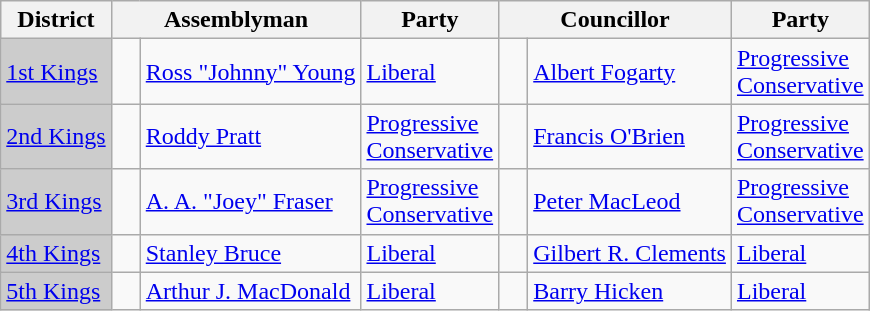<table class="wikitable">
<tr>
<th>District</th>
<th colspan="2">Assemblyman</th>
<th>Party</th>
<th colspan="2">Councillor</th>
<th>Party</th>
</tr>
<tr>
<td bgcolor="CCCCCC"><a href='#'>1st Kings</a></td>
<td>   </td>
<td><a href='#'>Ross "Johnny" Young</a></td>
<td><a href='#'>Liberal</a></td>
<td>   </td>
<td><a href='#'>Albert Fogarty</a></td>
<td><a href='#'>Progressive <br> Conservative</a></td>
</tr>
<tr>
<td bgcolor="CCCCCC"><a href='#'>2nd Kings</a></td>
<td>   </td>
<td><a href='#'>Roddy Pratt</a></td>
<td><a href='#'>Progressive <br> Conservative</a></td>
<td>   </td>
<td><a href='#'>Francis O'Brien</a></td>
<td><a href='#'>Progressive <br> Conservative</a></td>
</tr>
<tr>
<td bgcolor="CCCCCC"><a href='#'>3rd Kings</a></td>
<td>   </td>
<td><a href='#'>A. A. "Joey" Fraser</a></td>
<td><a href='#'>Progressive <br> Conservative</a></td>
<td>   </td>
<td><a href='#'>Peter MacLeod</a></td>
<td><a href='#'>Progressive <br> Conservative</a></td>
</tr>
<tr>
<td bgcolor="CCCCCC"><a href='#'>4th Kings</a></td>
<td>   </td>
<td><a href='#'>Stanley Bruce</a></td>
<td><a href='#'>Liberal</a></td>
<td>   </td>
<td><a href='#'>Gilbert R. Clements</a></td>
<td><a href='#'>Liberal</a></td>
</tr>
<tr>
<td bgcolor="CCCCCC"><a href='#'>5th Kings</a></td>
<td>   </td>
<td><a href='#'>Arthur J. MacDonald</a></td>
<td><a href='#'>Liberal</a></td>
<td>   </td>
<td><a href='#'>Barry Hicken</a></td>
<td><a href='#'>Liberal</a></td>
</tr>
</table>
